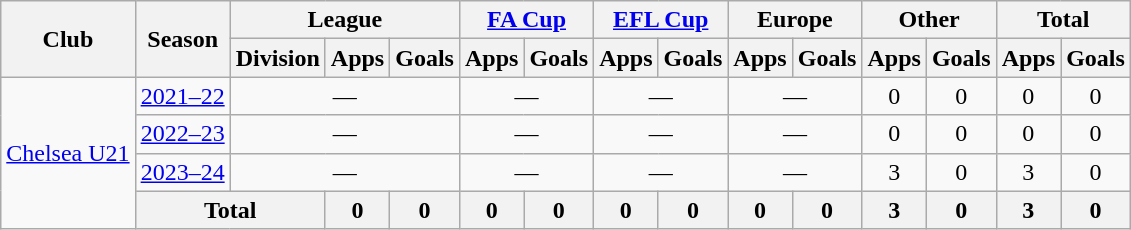<table class=wikitable style=text-align:center>
<tr>
<th rowspan=2>Club</th>
<th rowspan=2>Season</th>
<th colspan=3>League</th>
<th colspan=2><a href='#'>FA Cup</a></th>
<th colspan=2><a href='#'>EFL Cup</a></th>
<th colspan=2>Europe</th>
<th colspan=2>Other</th>
<th colspan=2>Total</th>
</tr>
<tr>
<th>Division</th>
<th>Apps</th>
<th>Goals</th>
<th>Apps</th>
<th>Goals</th>
<th>Apps</th>
<th>Goals</th>
<th>Apps</th>
<th>Goals</th>
<th>Apps</th>
<th>Goals</th>
<th>Apps</th>
<th>Goals</th>
</tr>
<tr>
<td rowspan="4"><a href='#'>Chelsea U21</a></td>
<td><a href='#'>2021–22</a></td>
<td colspan=3>—</td>
<td colspan=2>—</td>
<td colspan=2>—</td>
<td colspan=2>—</td>
<td>0</td>
<td>0</td>
<td>0</td>
<td>0</td>
</tr>
<tr>
<td><a href='#'>2022–23</a></td>
<td colspan=3>—</td>
<td colspan=2>—</td>
<td colspan=2>—</td>
<td colspan=2>—</td>
<td>0</td>
<td>0</td>
<td>0</td>
<td>0</td>
</tr>
<tr>
<td><a href='#'>2023–24</a></td>
<td colspan=3>—</td>
<td colspan=2>—</td>
<td colspan=2>—</td>
<td colspan=2>—</td>
<td>3</td>
<td>0</td>
<td>3</td>
<td>0</td>
</tr>
<tr>
<th colspan=2>Total</th>
<th>0</th>
<th>0</th>
<th>0</th>
<th>0</th>
<th>0</th>
<th>0</th>
<th>0</th>
<th>0</th>
<th>3</th>
<th>0</th>
<th>3</th>
<th>0</th>
</tr>
</table>
